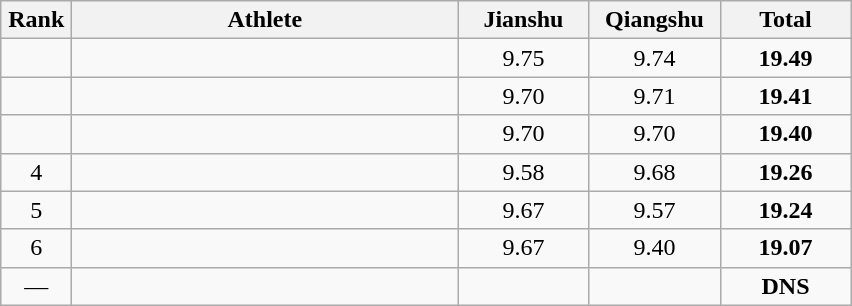<table class = "wikitable" style="text-align:center;">
<tr>
<th width=40>Rank</th>
<th width=250>Athlete</th>
<th width=80>Jianshu</th>
<th width=80>Qiangshu</th>
<th width=80>Total</th>
</tr>
<tr>
<td></td>
<td align=left></td>
<td>9.75</td>
<td>9.74</td>
<td><strong>19.49</strong></td>
</tr>
<tr>
<td></td>
<td align=left></td>
<td>9.70</td>
<td>9.71</td>
<td><strong>19.41</strong></td>
</tr>
<tr>
<td></td>
<td align=left></td>
<td>9.70</td>
<td>9.70</td>
<td><strong>19.40</strong></td>
</tr>
<tr>
<td>4</td>
<td align=left></td>
<td>9.58</td>
<td>9.68</td>
<td><strong>19.26</strong></td>
</tr>
<tr>
<td>5</td>
<td align=left></td>
<td>9.67</td>
<td>9.57</td>
<td><strong>19.24</strong></td>
</tr>
<tr>
<td>6</td>
<td align=left></td>
<td>9.67</td>
<td>9.40</td>
<td><strong>19.07</strong></td>
</tr>
<tr>
<td>—</td>
<td align=left></td>
<td></td>
<td></td>
<td><strong>DNS</strong></td>
</tr>
</table>
